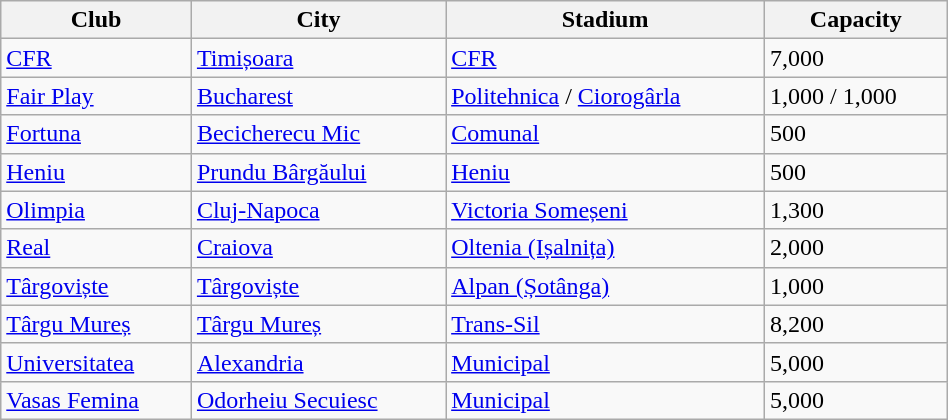<table class="wikitable sortable" width="50%">
<tr>
<th>Club</th>
<th>City</th>
<th>Stadium</th>
<th data-sort-type="number">Capacity</th>
</tr>
<tr>
<td><a href='#'>CFR</a></td>
<td><a href='#'>Timișoara</a></td>
<td><a href='#'>CFR</a></td>
<td>7,000</td>
</tr>
<tr>
<td><a href='#'>Fair Play</a></td>
<td><a href='#'>Bucharest</a></td>
<td><a href='#'>Politehnica</a> / <a href='#'>Ciorogârla</a></td>
<td>1,000 / 1,000</td>
</tr>
<tr>
<td><a href='#'>Fortuna</a></td>
<td><a href='#'>Becicherecu Mic</a></td>
<td><a href='#'>Comunal</a></td>
<td>500</td>
</tr>
<tr>
<td><a href='#'>Heniu</a></td>
<td><a href='#'>Prundu Bârgăului</a></td>
<td><a href='#'>Heniu</a></td>
<td>500</td>
</tr>
<tr>
<td><a href='#'>Olimpia</a></td>
<td><a href='#'>Cluj-Napoca</a></td>
<td><a href='#'>Victoria Someșeni</a></td>
<td>1,300</td>
</tr>
<tr>
<td><a href='#'>Real</a></td>
<td><a href='#'>Craiova</a></td>
<td><a href='#'>Oltenia (Ișalnița)</a></td>
<td>2,000</td>
</tr>
<tr>
<td><a href='#'>Târgoviște</a></td>
<td><a href='#'>Târgoviște</a></td>
<td><a href='#'>Alpan (Șotânga)</a></td>
<td>1,000</td>
</tr>
<tr>
<td><a href='#'>Târgu Mureș</a></td>
<td><a href='#'>Târgu Mureș</a></td>
<td><a href='#'>Trans-Sil</a></td>
<td>8,200</td>
</tr>
<tr>
<td><a href='#'>Universitatea</a></td>
<td><a href='#'>Alexandria</a></td>
<td><a href='#'>Municipal</a></td>
<td>5,000</td>
</tr>
<tr>
<td><a href='#'>Vasas Femina</a></td>
<td><a href='#'>Odorheiu Secuiesc</a></td>
<td><a href='#'>Municipal</a></td>
<td>5,000</td>
</tr>
</table>
